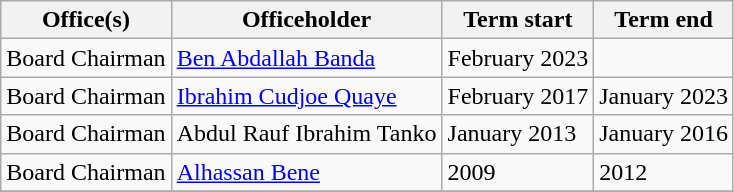<table class="wikitable sortable">
<tr>
<th>Office(s)</th>
<th>Officeholder</th>
<th>Term start</th>
<th>Term end</th>
</tr>
<tr>
<td>Board Chairman</td>
<td><a href='#'>Ben Abdallah Banda</a></td>
<td>February 2023</td>
</tr>
<tr>
<td>Board Chairman</td>
<td><a href='#'>Ibrahim Cudjoe Quaye</a></td>
<td>February 2017</td>
<td>January 2023</td>
</tr>
<tr>
<td>Board Chairman</td>
<td>Abdul Rauf Ibrahim Tanko</td>
<td>January 2013</td>
<td>January 2016</td>
</tr>
<tr>
<td>Board Chairman</td>
<td><a href='#'>Alhassan Bene</a></td>
<td>2009</td>
<td>2012</td>
</tr>
<tr>
</tr>
</table>
